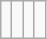<table class="wikitable">
<tr>
<td><br></td>
<td><br></td>
<td><br></td>
<td><br></td>
</tr>
</table>
